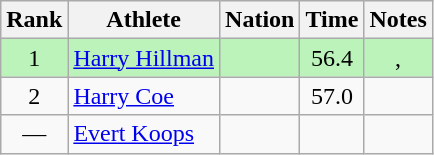<table class="wikitable sortable" style="text-align:center">
<tr>
<th>Rank</th>
<th>Athlete</th>
<th>Nation</th>
<th>Time</th>
<th>Notes</th>
</tr>
<tr bgcolor=bbf3bb>
<td>1</td>
<td align=left><a href='#'>Harry Hillman</a></td>
<td align=left></td>
<td>56.4</td>
<td>, </td>
</tr>
<tr>
<td>2</td>
<td align=left><a href='#'>Harry Coe</a></td>
<td align=left></td>
<td>57.0</td>
<td></td>
</tr>
<tr>
<td data-sort-value=3>—</td>
<td align=left><a href='#'>Evert Koops</a></td>
<td align=left></td>
<td data-sort-value=99.9></td>
<td></td>
</tr>
</table>
